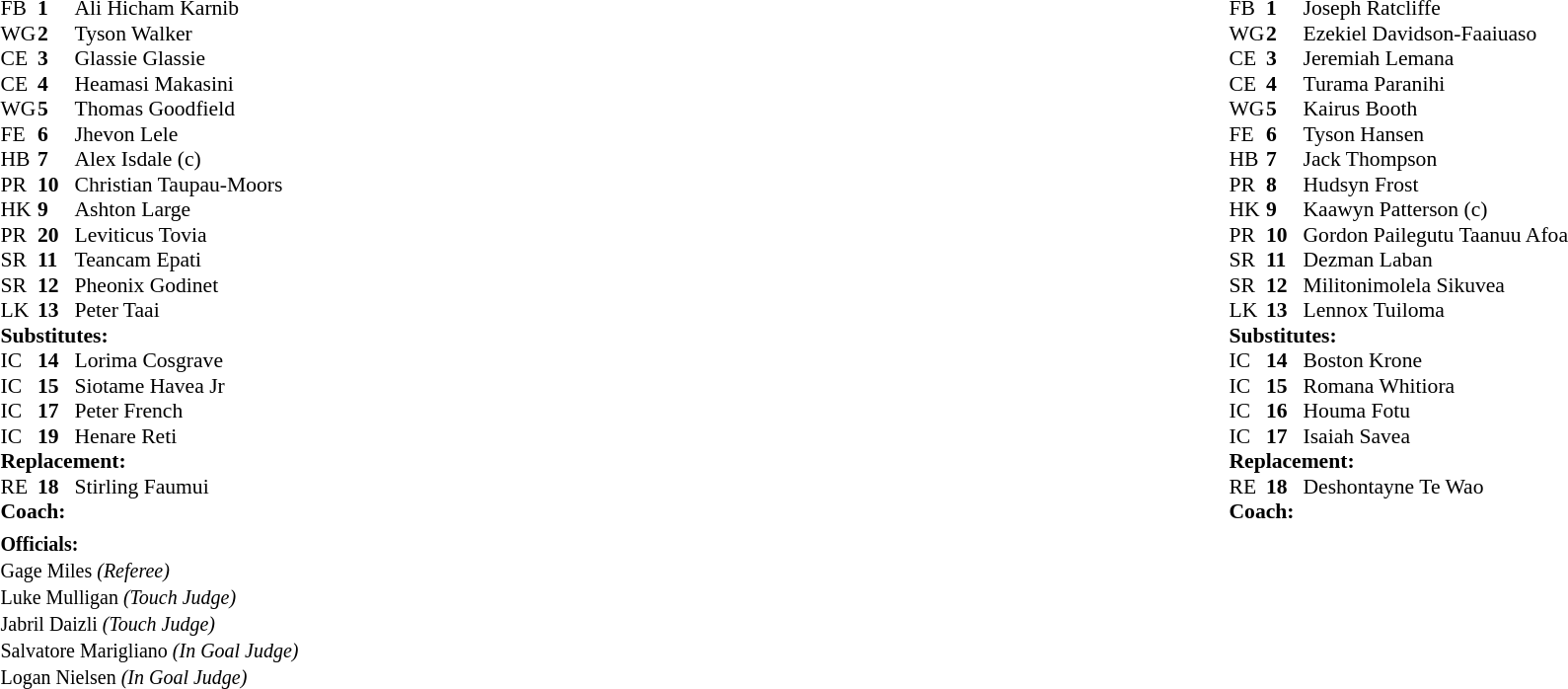<table class="mw-collapsible mw-collapsed" width="100%">
<tr>
<td valign="top" width="50%"><br><table cellspacing="0" cellpadding="0" style="font-size: 90%">
<tr>
<th width="25"></th>
<th width="25"></th>
</tr>
<tr>
<td>FB</td>
<td><strong>1</strong></td>
<td>Ali Hicham Karnib</td>
</tr>
<tr>
<td>WG</td>
<td><strong>2</strong></td>
<td>Tyson Walker</td>
</tr>
<tr>
<td>CE</td>
<td><strong>3</strong></td>
<td>Glassie Glassie</td>
</tr>
<tr>
<td>CE</td>
<td><strong>4</strong></td>
<td>Heamasi Makasini</td>
</tr>
<tr>
<td>WG</td>
<td><strong>5</strong></td>
<td>Thomas Goodfield</td>
</tr>
<tr>
<td>FE</td>
<td><strong>6</strong></td>
<td>Jhevon Lele</td>
</tr>
<tr>
<td>HB</td>
<td><strong>7</strong></td>
<td>Alex Isdale (c)</td>
</tr>
<tr>
<td>PR</td>
<td><strong>10</strong></td>
<td>Christian Taupau-Moors</td>
</tr>
<tr>
<td>HK</td>
<td><strong>9</strong></td>
<td>Ashton Large</td>
</tr>
<tr>
<td>PR</td>
<td><strong>20</strong></td>
<td>Leviticus Tovia</td>
</tr>
<tr>
<td>SR</td>
<td><strong>11</strong></td>
<td>Teancam Epati</td>
</tr>
<tr>
<td>SR</td>
<td><strong>12</strong></td>
<td>Pheonix Godinet</td>
</tr>
<tr>
<td>LK</td>
<td><strong>13</strong></td>
<td>Peter Taai</td>
</tr>
<tr>
<td colspan="3"><strong>Substitutes:</strong></td>
</tr>
<tr>
<td>IC</td>
<td><strong>14</strong></td>
<td>Lorima Cosgrave</td>
</tr>
<tr>
<td>IC</td>
<td><strong>15</strong></td>
<td>Siotame Havea Jr</td>
</tr>
<tr>
<td>IC</td>
<td><strong>17</strong></td>
<td>Peter French</td>
</tr>
<tr>
<td>IC</td>
<td><strong>19</strong></td>
<td>Henare Reti</td>
</tr>
<tr>
<td colspan="3"><strong>Replacement:</strong></td>
</tr>
<tr>
<td>RE</td>
<td><strong>18</strong></td>
<td>Stirling Faumui</td>
</tr>
<tr>
<td colspan="3"><strong>Coach:</strong></td>
</tr>
<tr>
<td colspan="4"></td>
</tr>
</table>
</td>
<td valign="top" width="50%"><br><table cellspacing="0" cellpadding="0" align="center" style="font-size: 90%">
<tr>
<th width="25"></th>
<th width="25"></th>
</tr>
<tr>
<td>FB</td>
<td><strong>1</strong></td>
<td>Joseph Ratcliffe</td>
</tr>
<tr>
<td>WG</td>
<td><strong>2</strong></td>
<td>Ezekiel Davidson-Faaiuaso</td>
</tr>
<tr>
<td>CE</td>
<td><strong>3</strong></td>
<td>Jeremiah Lemana</td>
</tr>
<tr>
<td>CE</td>
<td><strong>4</strong></td>
<td>Turama Paranihi</td>
</tr>
<tr>
<td>WG</td>
<td><strong>5</strong></td>
<td>Kairus Booth</td>
</tr>
<tr>
<td>FE</td>
<td><strong>6</strong></td>
<td>Tyson Hansen</td>
</tr>
<tr>
<td>HB</td>
<td><strong>7</strong></td>
<td>Jack Thompson</td>
</tr>
<tr>
<td>PR</td>
<td><strong>8</strong></td>
<td>Hudsyn Frost</td>
</tr>
<tr>
<td>HK</td>
<td><strong>9</strong></td>
<td>Kaawyn Patterson (c)</td>
</tr>
<tr>
<td>PR</td>
<td><strong>10</strong></td>
<td>Gordon Pailegutu Taanuu Afoa</td>
</tr>
<tr>
<td>SR</td>
<td><strong>11</strong></td>
<td>Dezman Laban</td>
</tr>
<tr>
<td>SR</td>
<td><strong>12</strong></td>
<td>Militonimolela Sikuvea</td>
</tr>
<tr>
<td>LK</td>
<td><strong>13</strong></td>
<td>Lennox Tuiloma</td>
</tr>
<tr>
<td colspan="3"><strong>Substitutes:</strong></td>
</tr>
<tr>
<td>IC</td>
<td><strong>14</strong></td>
<td>Boston Krone</td>
</tr>
<tr>
<td>IC</td>
<td><strong>15</strong></td>
<td>Romana Whitiora</td>
</tr>
<tr>
<td>IC</td>
<td><strong>16</strong></td>
<td>Houma Fotu</td>
</tr>
<tr>
<td>IC</td>
<td><strong>17</strong></td>
<td>Isaiah Savea</td>
</tr>
<tr>
<td colspan="3"><strong>Replacement:</strong></td>
</tr>
<tr>
<td>RE</td>
<td><strong>18</strong></td>
<td>Deshontayne Te Wao</td>
</tr>
<tr>
<td colspan="3"><strong>Coach:</strong></td>
</tr>
<tr>
<td colspan="4"></td>
</tr>
</table>
</td>
</tr>
<tr>
<td><strong><small>Officials:</small></strong><br><small>Gage Miles <em>(Referee)</em></small><br><small>Luke Mulligan <em>(Touch Judge)</em></small><br><small>Jabril Daizli <em>(Touch Judge)</em></small><br><small>Salvatore Marigliano <em>(In Goal Judge)</em></small><br><small>Logan Nielsen <em>(In Goal Judge)</em></small></td>
<td></td>
</tr>
</table>
